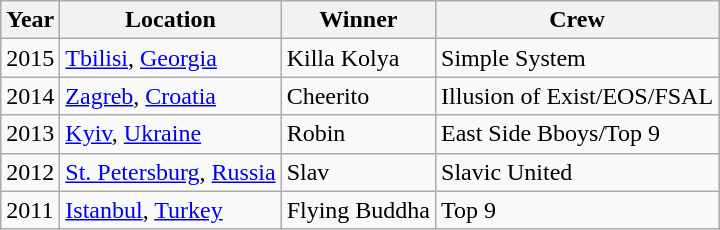<table class="wikitable">
<tr>
<th>Year</th>
<th>Location</th>
<th>Winner</th>
<th>Crew</th>
</tr>
<tr>
<td>2015</td>
<td><a href='#'>Tbilisi</a>, <a href='#'>Georgia</a></td>
<td>  Killa Kolya</td>
<td>Simple System</td>
</tr>
<tr>
<td>2014</td>
<td><a href='#'>Zagreb</a>, <a href='#'>Croatia</a></td>
<td>  Cheerito</td>
<td>Illusion of Exist/EOS/FSAL</td>
</tr>
<tr>
<td>2013</td>
<td><a href='#'>Kyiv</a>, <a href='#'>Ukraine</a></td>
<td>  Robin</td>
<td>East Side Bboys/Top 9</td>
</tr>
<tr>
<td>2012</td>
<td><a href='#'>St. Petersburg</a>, <a href='#'>Russia</a></td>
<td> Slav</td>
<td>Slavic United</td>
</tr>
<tr>
<td>2011</td>
<td><a href='#'>Istanbul</a>, <a href='#'>Turkey</a></td>
<td> Flying Buddha</td>
<td>Top 9</td>
</tr>
</table>
